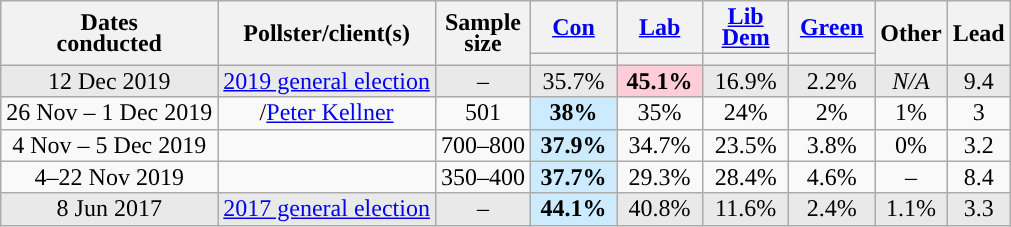<table class="wikitable sortable mw-datatable" style="text-align:center;line-height:14px;">
<tr>
<th rowspan="2">Dates<br>conducted</th>
<th rowspan="2">Pollster/client(s)</th>
<th rowspan="2" data-sort-type="number">Sample<br>size</th>
<th class="unsortable" style="width:50px;"><a href='#'>Con</a></th>
<th class="unsortable" style="width:50px;"><a href='#'>Lab</a></th>
<th class="unsortable" style="width:50px;"><a href='#'>Lib Dem</a></th>
<th class="unsortable" style="width:50px;"><a href='#'>Green</a></th>
<th rowspan="2" class="unsortable">Other</th>
<th rowspan="2" data-sort-type="number">Lead</th>
</tr>
<tr>
<th data-sort-type="number" style="background:"></th>
<th data-sort-type="number" style="background:"></th>
<th data-sort-type="number" style="background:"></th>
<th data-sort-type="number" style="background:"></th>
</tr>
<tr style="background:#E9E9E9;">
<td data-sort-value="2017-06-08">12 Dec 2019</td>
<td><a href='#'>2019 general election</a></td>
<td>–</td>
<td>35.7%</td>
<td style="background:#FFCCD9;"><strong>45.1%</strong></td>
<td>16.9%</td>
<td>2.2%</td>
<td><em>N/A</em></td>
<td style="background:">9.4</td>
</tr>
<tr>
<td data-sort-value="2019-10-21">26 Nov – 1 Dec 2019</td>
<td>/<a href='#'>Peter Kellner</a></td>
<td>501</td>
<td style="background:#CCEBFF;"><strong>38%</strong></td>
<td>35%</td>
<td>24%</td>
<td>2%</td>
<td>1%</td>
<td style="background:">3</td>
</tr>
<tr>
<td data-sort-value="2019-10-21">4 Nov – 5 Dec 2019</td>
<td></td>
<td>700–800</td>
<td style="background:#CCEBFF;"><strong>37.9%</strong></td>
<td>34.7%</td>
<td>23.5%</td>
<td>3.8%</td>
<td>0%</td>
<td style="background:">3.2</td>
</tr>
<tr>
<td data-sort-value="2019-10-21">4–22 Nov 2019</td>
<td></td>
<td>350–400</td>
<td style="background:#CCEBFF;"><strong>37.7%</strong></td>
<td>29.3%</td>
<td>28.4%</td>
<td>4.6%</td>
<td>–</td>
<td style="background:">8.4</td>
</tr>
<tr style="background:#E9E9E9;">
<td data-sort-value="2017-06-08">8 Jun 2017</td>
<td><a href='#'>2017 general election</a></td>
<td>–</td>
<td style="background:#CCEBFF;"><strong>44.1%</strong></td>
<td>40.8%</td>
<td>11.6%</td>
<td>2.4%</td>
<td>1.1%</td>
<td style="background:">3.3</td>
</tr>
</table>
